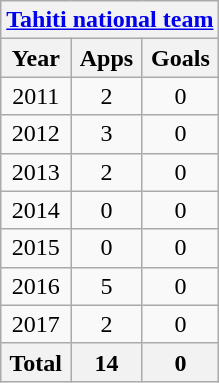<table class="wikitable" style="text-align:center">
<tr>
<th colspan=3><a href='#'>Tahiti national team</a></th>
</tr>
<tr>
<th>Year</th>
<th>Apps</th>
<th>Goals</th>
</tr>
<tr>
<td>2011</td>
<td>2</td>
<td>0</td>
</tr>
<tr>
<td>2012</td>
<td>3</td>
<td>0</td>
</tr>
<tr>
<td>2013</td>
<td>2</td>
<td>0</td>
</tr>
<tr>
<td>2014</td>
<td>0</td>
<td>0</td>
</tr>
<tr>
<td>2015</td>
<td>0</td>
<td>0</td>
</tr>
<tr>
<td>2016</td>
<td>5</td>
<td>0</td>
</tr>
<tr>
<td>2017</td>
<td>2</td>
<td>0</td>
</tr>
<tr>
<th>Total</th>
<th>14</th>
<th>0</th>
</tr>
</table>
